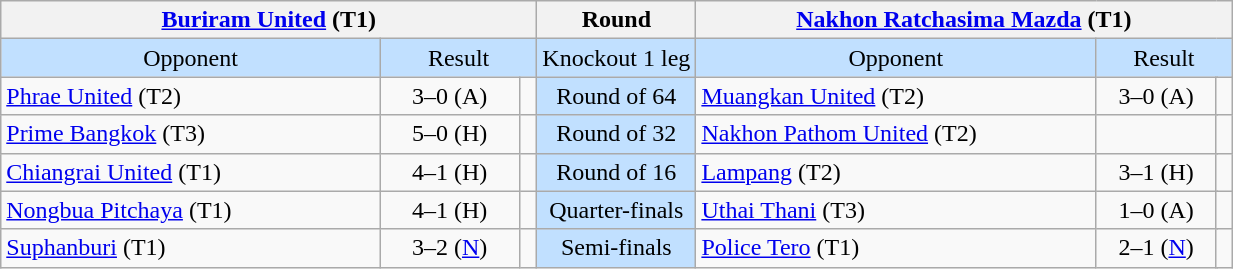<table class="wikitable" style="text-align:center">
<tr>
<th colspan=4 width="350"><a href='#'>Buriram United</a> (T1)</th>
<th>Round</th>
<th colspan=4 width="350"><a href='#'>Nakhon Ratchasima Mazda</a> (T1)</th>
</tr>
<tr style="background:#C1E0FF">
<td>Opponent</td>
<td colspan=3>Result</td>
<td>Knockout 1 leg</td>
<td>Opponent</td>
<td colspan=3>Result</td>
</tr>
<tr>
<td align=left><a href='#'>Phrae United</a> (T2)</td>
<td colspan=2>3–0 (A)</td>
<td><small></small></td>
<td style="background:#C1E0FF">Round of 64</td>
<td align=left><a href='#'>Muangkan United</a> (T2)</td>
<td colspan=2>3–0 (A)</td>
<td><small></small></td>
</tr>
<tr>
<td align=left><a href='#'>Prime Bangkok</a> (T3)</td>
<td colspan=2>5–0 (H)</td>
<td><small></small></td>
<td style="background:#C1E0FF">Round of 32</td>
<td align=left><a href='#'>Nakhon Pathom United</a> (T2)</td>
<td colspan=2></td>
<td><small></small></td>
</tr>
<tr>
<td align=left><a href='#'>Chiangrai United</a> (T1)</td>
<td colspan=2>4–1 (H)</td>
<td><small></small></td>
<td style="background:#C1E0FF">Round of 16</td>
<td align=left><a href='#'>Lampang</a> (T2)</td>
<td colspan=2>3–1 (H)</td>
<td><small></small></td>
</tr>
<tr>
<td align=left><a href='#'>Nongbua Pitchaya</a> (T1)</td>
<td colspan=2>4–1 (H)</td>
<td><small></small></td>
<td style="background:#C1E0FF">Quarter-finals</td>
<td align=left><a href='#'>Uthai Thani</a> (T3)</td>
<td colspan=2>1–0 (A)</td>
<td><small></small></td>
</tr>
<tr>
<td align=left><a href='#'>Suphanburi</a> (T1)</td>
<td colspan=2>3–2 (<a href='#'>N</a>)</td>
<td><small></small></td>
<td style="background:#C1E0FF">Semi-finals</td>
<td align=left><a href='#'>Police Tero</a> (T1)</td>
<td colspan=2>2–1 (<a href='#'>N</a>)</td>
<td><small></small></td>
</tr>
</table>
